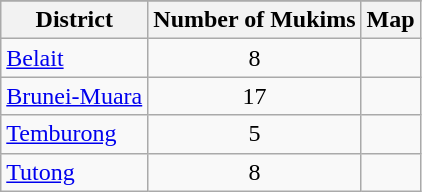<table class="wikitable">
<tr>
</tr>
<tr>
<th>District</th>
<th>Number of Mukims</th>
<th>Map</th>
</tr>
<tr>
<td><a href='#'>Belait</a></td>
<td style="text-align:center">8</td>
<td></td>
</tr>
<tr>
<td><a href='#'>Brunei-Muara</a></td>
<td style="text-align:center">17</td>
<td></td>
</tr>
<tr>
<td><a href='#'>Temburong</a></td>
<td style="text-align:center">5</td>
<td></td>
</tr>
<tr>
<td><a href='#'>Tutong</a></td>
<td style="text-align:center">8</td>
<td></td>
</tr>
</table>
